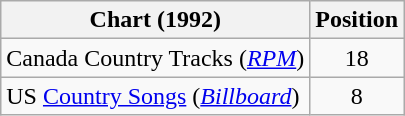<table class="wikitable sortable">
<tr>
<th scope="col">Chart (1992)</th>
<th scope="col">Position</th>
</tr>
<tr>
<td>Canada Country Tracks (<em><a href='#'>RPM</a></em>)</td>
<td align="center">18</td>
</tr>
<tr>
<td>US <a href='#'>Country Songs</a> (<em><a href='#'>Billboard</a></em>)</td>
<td align="center">8</td>
</tr>
</table>
